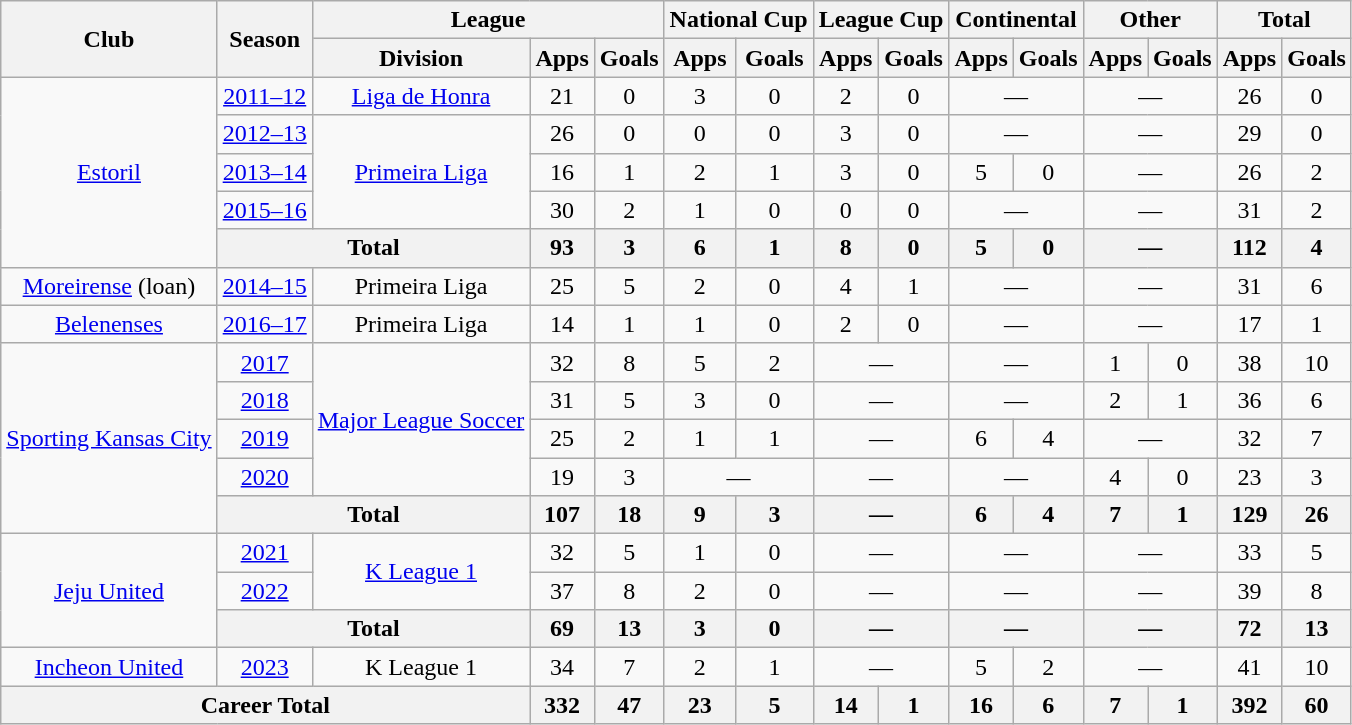<table class="wikitable" border="1" style="text-align: center;">
<tr>
<th rowspan="2">Club</th>
<th rowspan="2">Season</th>
<th colspan="3">League</th>
<th colspan="2">National Cup</th>
<th colspan="2">League Cup</th>
<th colspan="2">Continental</th>
<th colspan="2">Other</th>
<th colspan="2">Total</th>
</tr>
<tr>
<th>Division</th>
<th>Apps</th>
<th>Goals</th>
<th>Apps</th>
<th>Goals</th>
<th>Apps</th>
<th>Goals</th>
<th>Apps</th>
<th>Goals</th>
<th>Apps</th>
<th>Goals</th>
<th>Apps</th>
<th>Goals</th>
</tr>
<tr>
<td rowspan="5"><a href='#'>Estoril</a></td>
<td><a href='#'>2011–12</a></td>
<td><a href='#'>Liga de Honra</a></td>
<td>21</td>
<td>0</td>
<td>3</td>
<td>0</td>
<td>2</td>
<td>0</td>
<td colspan="2">—</td>
<td colspan="2">—</td>
<td>26</td>
<td>0</td>
</tr>
<tr>
<td><a href='#'>2012–13</a></td>
<td rowspan="3"><a href='#'>Primeira Liga</a></td>
<td>26</td>
<td>0</td>
<td>0</td>
<td>0</td>
<td>3</td>
<td>0</td>
<td colspan="2">—</td>
<td colspan="2">—</td>
<td>29</td>
<td>0</td>
</tr>
<tr>
<td><a href='#'>2013–14</a></td>
<td>16</td>
<td>1</td>
<td>2</td>
<td>1</td>
<td>3</td>
<td>0</td>
<td>5</td>
<td>0</td>
<td colspan="2">—</td>
<td>26</td>
<td>2</td>
</tr>
<tr>
<td><a href='#'>2015–16</a></td>
<td>30</td>
<td>2</td>
<td>1</td>
<td>0</td>
<td>0</td>
<td>0</td>
<td colspan="2">—</td>
<td colspan="2">—</td>
<td>31</td>
<td>2</td>
</tr>
<tr>
<th colspan="2">Total</th>
<th>93</th>
<th>3</th>
<th>6</th>
<th>1</th>
<th>8</th>
<th>0</th>
<th>5</th>
<th>0</th>
<th colspan="2">—</th>
<th>112</th>
<th>4</th>
</tr>
<tr>
<td><a href='#'>Moreirense</a> (loan)</td>
<td><a href='#'>2014–15</a></td>
<td>Primeira Liga</td>
<td>25</td>
<td>5</td>
<td>2</td>
<td>0</td>
<td>4</td>
<td>1</td>
<td colspan="2">—</td>
<td colspan="2">—</td>
<td>31</td>
<td>6</td>
</tr>
<tr>
<td><a href='#'>Belenenses</a></td>
<td><a href='#'>2016–17</a></td>
<td>Primeira Liga</td>
<td>14</td>
<td>1</td>
<td>1</td>
<td>0</td>
<td>2</td>
<td>0</td>
<td colspan="2">—</td>
<td colspan="2">—</td>
<td>17</td>
<td>1</td>
</tr>
<tr>
<td rowspan="5"><a href='#'>Sporting Kansas City</a></td>
<td><a href='#'>2017</a></td>
<td rowspan="4"><a href='#'>Major League Soccer</a></td>
<td>32</td>
<td>8</td>
<td>5</td>
<td>2</td>
<td colspan="2">—</td>
<td colspan="2">—</td>
<td>1</td>
<td>0</td>
<td>38</td>
<td>10</td>
</tr>
<tr>
<td><a href='#'>2018</a></td>
<td>31</td>
<td>5</td>
<td>3</td>
<td>0</td>
<td colspan="2">—</td>
<td colspan="2">—</td>
<td>2</td>
<td>1</td>
<td>36</td>
<td>6</td>
</tr>
<tr>
<td><a href='#'>2019</a></td>
<td>25</td>
<td>2</td>
<td>1</td>
<td>1</td>
<td colspan="2">—</td>
<td>6</td>
<td>4</td>
<td colspan="2">—</td>
<td>32</td>
<td>7</td>
</tr>
<tr>
<td><a href='#'>2020</a></td>
<td>19</td>
<td>3</td>
<td colspan="2">—</td>
<td colspan="2">—</td>
<td colspan="2">—</td>
<td>4</td>
<td>0</td>
<td>23</td>
<td>3</td>
</tr>
<tr>
<th colspan="2">Total</th>
<th>107</th>
<th>18</th>
<th>9</th>
<th>3</th>
<th colspan="2">—</th>
<th>6</th>
<th>4</th>
<th>7</th>
<th>1</th>
<th>129</th>
<th>26</th>
</tr>
<tr>
<td rowspan="3"><a href='#'>Jeju United</a></td>
<td><a href='#'>2021</a></td>
<td rowspan="2"><a href='#'>K League 1</a></td>
<td>32</td>
<td>5</td>
<td>1</td>
<td>0</td>
<td colspan="2">—</td>
<td colspan="2">—</td>
<td colspan="2">—</td>
<td>33</td>
<td>5</td>
</tr>
<tr>
<td><a href='#'>2022</a></td>
<td>37</td>
<td>8</td>
<td>2</td>
<td>0</td>
<td colspan="2">—</td>
<td colspan="2">—</td>
<td colspan="2">—</td>
<td>39</td>
<td>8</td>
</tr>
<tr>
<th colspan="2">Total</th>
<th>69</th>
<th>13</th>
<th>3</th>
<th>0</th>
<th colspan="2">—</th>
<th colspan="2">—</th>
<th colspan="2">—</th>
<th>72</th>
<th>13</th>
</tr>
<tr>
<td><a href='#'>Incheon United</a></td>
<td><a href='#'>2023</a></td>
<td>K League 1</td>
<td>34</td>
<td>7</td>
<td>2</td>
<td>1</td>
<td colspan="2">—</td>
<td>5</td>
<td>2</td>
<td colspan="2">—</td>
<td>41</td>
<td>10</td>
</tr>
<tr>
<th colspan="3">Career Total</th>
<th>332</th>
<th>47</th>
<th>23</th>
<th>5</th>
<th>14</th>
<th>1</th>
<th>16</th>
<th>6</th>
<th>7</th>
<th>1</th>
<th>392</th>
<th>60</th>
</tr>
</table>
